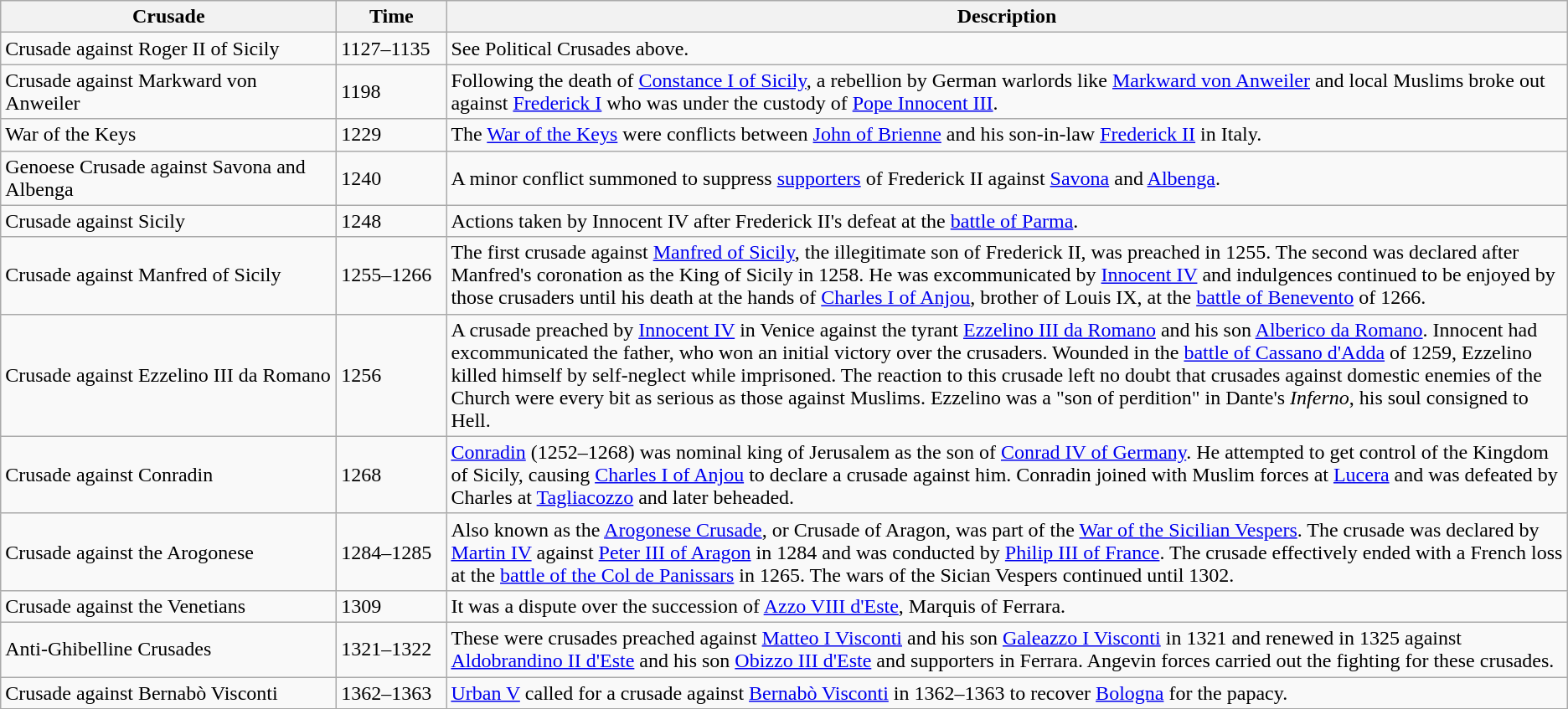<table class="wikitable">
<tr>
<th width=260px>Crusade</th>
<th width=80px>Time</th>
<th>Description</th>
</tr>
<tr>
<td>Crusade against Roger II of Sicily</td>
<td>1127–1135</td>
<td>See Political Crusades above.</td>
</tr>
<tr>
<td>Crusade against Markward von Anweiler</td>
<td>1198</td>
<td>Following the death of <a href='#'>Constance I of Sicily</a>, a rebellion by German warlords like <a href='#'>Markward von Anweiler</a> and local Muslims broke out against <a href='#'>Frederick I</a> who was under the custody of <a href='#'>Pope Innocent III</a>.</td>
</tr>
<tr>
<td>War of the Keys</td>
<td>1229</td>
<td>The <a href='#'>War of the Keys</a> were conflicts between <a href='#'>John of Brienne</a> and his son-in-law <a href='#'>Frederick II</a> in Italy.</td>
</tr>
<tr>
<td>Genoese Crusade against Savona and Albenga</td>
<td>1240</td>
<td>A minor conflict summoned to suppress <a href='#'>supporters</a> of Frederick II against <a href='#'>Savona</a> and <a href='#'>Albenga</a>.</td>
</tr>
<tr>
<td>Crusade against Sicily</td>
<td>1248</td>
<td>Actions taken by Innocent IV after Frederick II's defeat at the <a href='#'>battle of Parma</a>.</td>
</tr>
<tr>
<td>Crusade against Manfred of Sicily</td>
<td>1255–1266</td>
<td>The first crusade against <a href='#'>Manfred of Sicily</a>, the illegitimate son of Frederick II, was preached in 1255. The second was declared after Manfred's coronation as the King of Sicily in 1258. He was excommunicated by <a href='#'>Innocent IV</a> and indulgences continued to be enjoyed by those crusaders until his death at the hands of <a href='#'>Charles I of Anjou</a>, brother of Louis IX, at the <a href='#'>battle of Benevento</a> of 1266.</td>
</tr>
<tr>
<td>Crusade against Ezzelino III da Romano</td>
<td>1256</td>
<td>A crusade preached by <a href='#'>Innocent IV</a> in Venice against the tyrant <a href='#'>Ezzelino III da Romano</a> and his son <a href='#'>Alberico da Romano</a>. Innocent had excommunicated the father, who won an initial victory over the crusaders. Wounded in the <a href='#'>battle of Cassano d'Adda</a> of 1259, Ezzelino killed himself by self-neglect while imprisoned. The reaction to this crusade left no doubt that crusades against domestic enemies of the Church were every bit as serious as those against Muslims. Ezzelino was a "son of perdition" in Dante's <em>Inferno</em>, his soul consigned to Hell.</td>
</tr>
<tr>
<td>Crusade against Conradin</td>
<td>1268</td>
<td><a href='#'>Conradin</a> (1252–1268) was nominal king of Jerusalem as the son of <a href='#'>Conrad IV of Germany</a>.  He attempted to get control of the Kingdom of Sicily, causing <a href='#'>Charles I of Anjou</a> to declare a crusade against him. Conradin joined with Muslim forces at <a href='#'>Lucera</a> and was defeated by Charles at <a href='#'>Tagliacozzo</a> and later beheaded.</td>
</tr>
<tr>
<td>Crusade against the Arogonese</td>
<td>1284–1285</td>
<td>Also known as the <a href='#'>Arogonese Crusade</a>, or Crusade of Aragon, was part of the <a href='#'>War of the Sicilian Vespers</a>. The crusade was declared by <a href='#'>Martin IV</a> against <a href='#'>Peter III of Aragon</a> in 1284 and was conducted by <a href='#'>Philip III of France</a>. The crusade effectively ended with a French loss at the <a href='#'>battle of the Col de Panissars</a> in 1265. The wars of the Sician Vespers continued until 1302.</td>
</tr>
<tr>
<td>Crusade against the Venetians</td>
<td>1309</td>
<td>It was a dispute over the succession of <a href='#'>Azzo VIII d'Este</a>, Marquis of Ferrara.</td>
</tr>
<tr>
<td>Anti-Ghibelline Crusades</td>
<td>1321–1322</td>
<td>These were crusades preached against <a href='#'>Matteo I Visconti</a> and his son <a href='#'>Galeazzo I Visconti</a> in 1321 and renewed in 1325 against <a href='#'>Aldobrandino II d'Este</a> and his son <a href='#'>Obizzo III d'Este</a> and supporters in Ferrara. Angevin forces carried out the fighting for these crusades.</td>
</tr>
<tr>
<td>Crusade against Bernabò Visconti</td>
<td>1362–1363</td>
<td><a href='#'>Urban V</a> called for a crusade against <a href='#'>Bernabò Visconti</a> in 1362–1363 to recover <a href='#'>Bologna</a> for the papacy.</td>
</tr>
</table>
